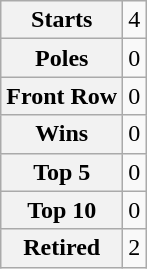<table class="wikitable" style="text-align:center">
<tr>
<th>Starts</th>
<td>4</td>
</tr>
<tr>
<th>Poles</th>
<td>0</td>
</tr>
<tr>
<th>Front Row</th>
<td>0</td>
</tr>
<tr>
<th>Wins</th>
<td>0</td>
</tr>
<tr>
<th>Top 5</th>
<td>0</td>
</tr>
<tr>
<th>Top 10</th>
<td>0</td>
</tr>
<tr>
<th>Retired</th>
<td>2</td>
</tr>
</table>
